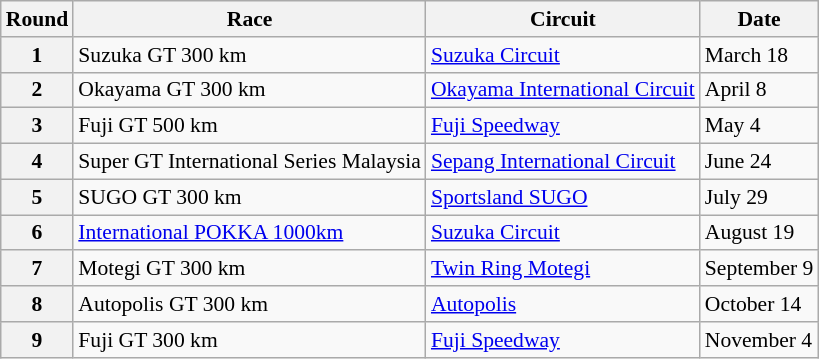<table class="wikitable" style="font-size: 90%">
<tr>
<th>Round</th>
<th>Race</th>
<th>Circuit</th>
<th>Date</th>
</tr>
<tr>
<th>1</th>
<td> Suzuka GT 300 km</td>
<td><a href='#'>Suzuka Circuit</a></td>
<td>March 18</td>
</tr>
<tr>
<th>2</th>
<td> Okayama GT 300 km</td>
<td><a href='#'>Okayama International Circuit</a></td>
<td>April 8</td>
</tr>
<tr>
<th>3</th>
<td> Fuji GT 500 km</td>
<td><a href='#'>Fuji Speedway</a></td>
<td>May 4</td>
</tr>
<tr>
<th>4</th>
<td> Super GT International Series Malaysia</td>
<td><a href='#'>Sepang International Circuit</a></td>
<td>June 24</td>
</tr>
<tr>
<th>5</th>
<td> SUGO GT 300 km</td>
<td><a href='#'>Sportsland SUGO</a></td>
<td>July 29</td>
</tr>
<tr>
<th>6</th>
<td> <a href='#'>International POKKA 1000km</a></td>
<td><a href='#'>Suzuka Circuit</a></td>
<td>August 19</td>
</tr>
<tr>
<th>7</th>
<td> Motegi GT 300 km</td>
<td><a href='#'>Twin Ring Motegi</a></td>
<td>September 9</td>
</tr>
<tr>
<th>8</th>
<td> Autopolis GT 300 km</td>
<td><a href='#'>Autopolis</a></td>
<td>October 14</td>
</tr>
<tr>
<th>9</th>
<td> Fuji GT 300 km</td>
<td><a href='#'>Fuji Speedway</a></td>
<td>November 4</td>
</tr>
</table>
